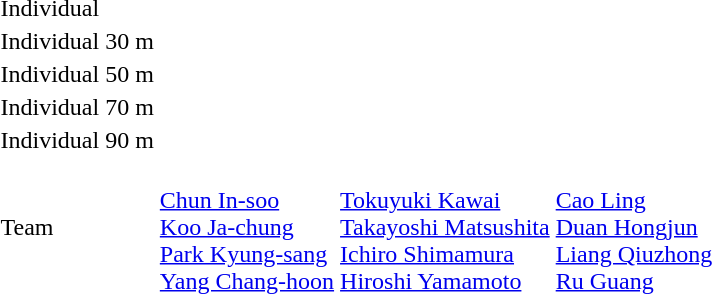<table>
<tr>
<td>Individual</td>
<td></td>
<td></td>
<td></td>
</tr>
<tr>
<td>Individual 30 m</td>
<td></td>
<td></td>
<td></td>
</tr>
<tr>
<td>Individual 50 m</td>
<td></td>
<td></td>
<td></td>
</tr>
<tr>
<td>Individual 70 m</td>
<td></td>
<td></td>
<td></td>
</tr>
<tr>
<td>Individual 90 m</td>
<td></td>
<td></td>
<td></td>
</tr>
<tr>
<td>Team</td>
<td><br><a href='#'>Chun In-soo</a><br><a href='#'>Koo Ja-chung</a><br><a href='#'>Park Kyung-sang</a><br><a href='#'>Yang Chang-hoon</a></td>
<td><br><a href='#'>Tokuyuki Kawai</a><br><a href='#'>Takayoshi Matsushita</a><br><a href='#'>Ichiro Shimamura</a><br><a href='#'>Hiroshi Yamamoto</a></td>
<td><br><a href='#'>Cao Ling</a><br><a href='#'>Duan Hongjun</a><br><a href='#'>Liang Qiuzhong</a><br><a href='#'>Ru Guang</a></td>
</tr>
</table>
